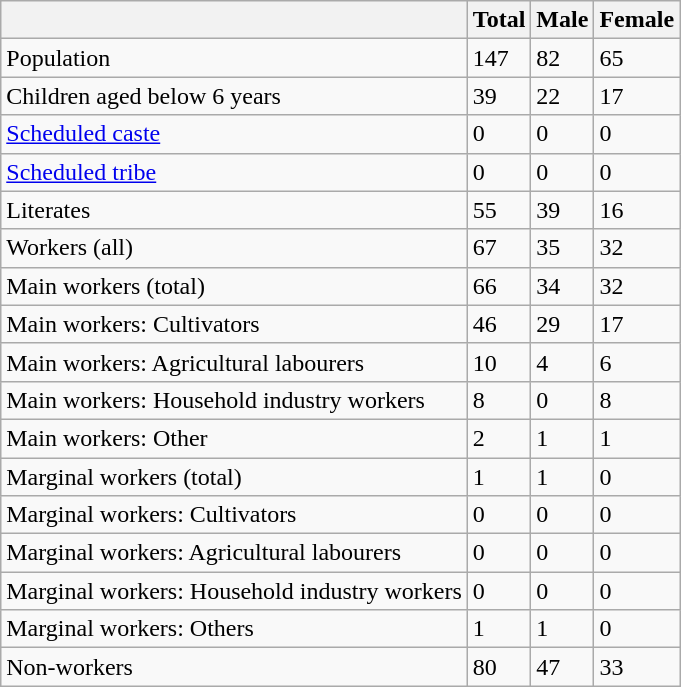<table class="wikitable sortable">
<tr>
<th></th>
<th>Total</th>
<th>Male</th>
<th>Female</th>
</tr>
<tr>
<td>Population</td>
<td>147</td>
<td>82</td>
<td>65</td>
</tr>
<tr>
<td>Children aged below 6 years</td>
<td>39</td>
<td>22</td>
<td>17</td>
</tr>
<tr>
<td><a href='#'>Scheduled caste</a></td>
<td>0</td>
<td>0</td>
<td>0</td>
</tr>
<tr>
<td><a href='#'>Scheduled tribe</a></td>
<td>0</td>
<td>0</td>
<td>0</td>
</tr>
<tr>
<td>Literates</td>
<td>55</td>
<td>39</td>
<td>16</td>
</tr>
<tr>
<td>Workers (all)</td>
<td>67</td>
<td>35</td>
<td>32</td>
</tr>
<tr>
<td>Main workers (total)</td>
<td>66</td>
<td>34</td>
<td>32</td>
</tr>
<tr>
<td>Main workers: Cultivators</td>
<td>46</td>
<td>29</td>
<td>17</td>
</tr>
<tr>
<td>Main workers: Agricultural labourers</td>
<td>10</td>
<td>4</td>
<td>6</td>
</tr>
<tr>
<td>Main workers: Household industry workers</td>
<td>8</td>
<td>0</td>
<td>8</td>
</tr>
<tr>
<td>Main workers: Other</td>
<td>2</td>
<td>1</td>
<td>1</td>
</tr>
<tr>
<td>Marginal workers (total)</td>
<td>1</td>
<td>1</td>
<td>0</td>
</tr>
<tr>
<td>Marginal workers: Cultivators</td>
<td>0</td>
<td>0</td>
<td>0</td>
</tr>
<tr>
<td>Marginal workers: Agricultural labourers</td>
<td>0</td>
<td>0</td>
<td>0</td>
</tr>
<tr>
<td>Marginal workers: Household industry workers</td>
<td>0</td>
<td>0</td>
<td>0</td>
</tr>
<tr>
<td>Marginal workers: Others</td>
<td>1</td>
<td>1</td>
<td>0</td>
</tr>
<tr>
<td>Non-workers</td>
<td>80</td>
<td>47</td>
<td>33</td>
</tr>
</table>
